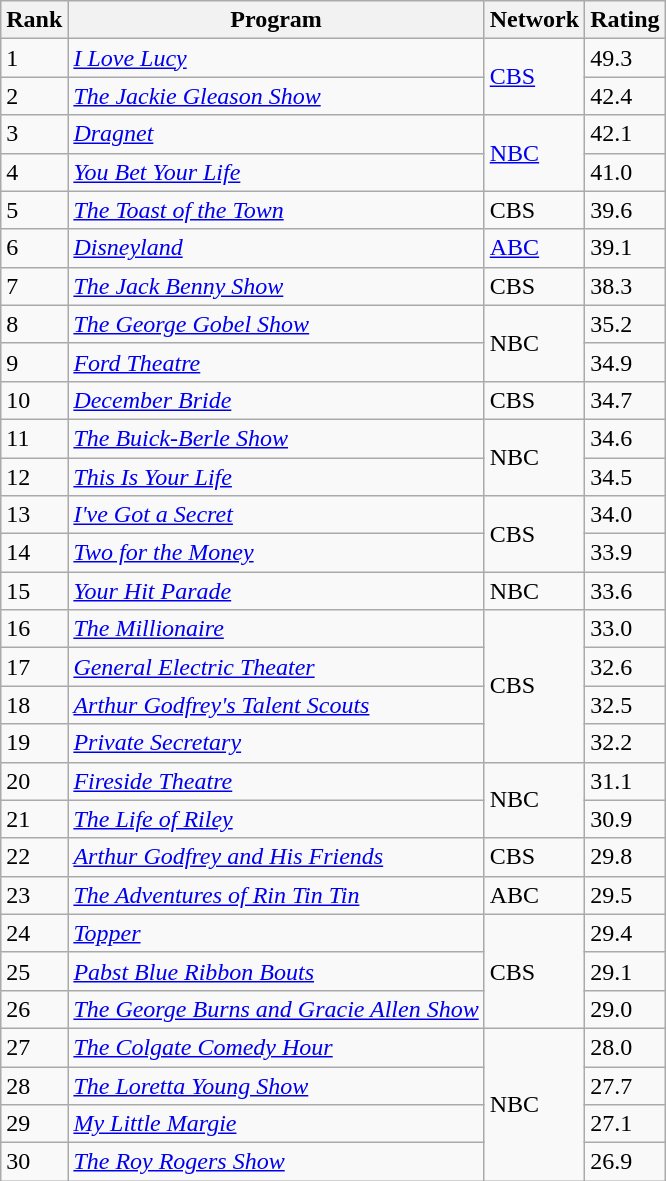<table class="wikitable">
<tr>
<th>Rank</th>
<th>Program</th>
<th>Network</th>
<th>Rating</th>
</tr>
<tr>
<td>1</td>
<td><em><a href='#'>I Love Lucy</a></em></td>
<td rowspan="2"><a href='#'>CBS</a></td>
<td>49.3</td>
</tr>
<tr>
<td>2</td>
<td><em><a href='#'>The Jackie Gleason Show</a></em></td>
<td>42.4</td>
</tr>
<tr>
<td>3</td>
<td><em><a href='#'>Dragnet</a></em></td>
<td rowspan="2"><a href='#'>NBC</a></td>
<td>42.1</td>
</tr>
<tr>
<td>4</td>
<td><em><a href='#'>You Bet Your Life</a></em></td>
<td>41.0</td>
</tr>
<tr>
<td>5</td>
<td><em><a href='#'>The Toast of the Town</a></em></td>
<td>CBS</td>
<td>39.6</td>
</tr>
<tr>
<td>6</td>
<td><em><a href='#'>Disneyland</a></em></td>
<td><a href='#'>ABC</a></td>
<td>39.1</td>
</tr>
<tr>
<td>7</td>
<td><em><a href='#'>The Jack Benny Show</a></em></td>
<td>CBS</td>
<td>38.3</td>
</tr>
<tr>
<td>8</td>
<td><em><a href='#'>The George Gobel Show</a></em></td>
<td rowspan="2">NBC</td>
<td>35.2</td>
</tr>
<tr>
<td>9</td>
<td><em><a href='#'>Ford Theatre</a></em></td>
<td>34.9</td>
</tr>
<tr>
<td>10</td>
<td><em><a href='#'>December Bride</a></em></td>
<td>CBS</td>
<td>34.7</td>
</tr>
<tr>
<td>11</td>
<td><em><a href='#'>The Buick-Berle Show</a></em></td>
<td rowspan="2">NBC</td>
<td>34.6</td>
</tr>
<tr>
<td>12</td>
<td><em><a href='#'>This Is Your Life</a></em></td>
<td>34.5</td>
</tr>
<tr>
<td>13</td>
<td><em><a href='#'>I've Got a Secret</a></em></td>
<td rowspan="2">CBS</td>
<td>34.0</td>
</tr>
<tr>
<td>14</td>
<td><em><a href='#'>Two for the Money</a></em></td>
<td>33.9</td>
</tr>
<tr>
<td>15</td>
<td><em><a href='#'>Your Hit Parade</a></em></td>
<td>NBC</td>
<td>33.6</td>
</tr>
<tr>
<td>16</td>
<td><em><a href='#'>The Millionaire</a></em></td>
<td rowspan="4">CBS</td>
<td>33.0</td>
</tr>
<tr>
<td>17</td>
<td><em><a href='#'>General Electric Theater</a></em></td>
<td>32.6</td>
</tr>
<tr>
<td>18</td>
<td><em><a href='#'>Arthur Godfrey's Talent Scouts</a></em></td>
<td>32.5</td>
</tr>
<tr>
<td>19</td>
<td><em><a href='#'>Private Secretary</a></em></td>
<td>32.2</td>
</tr>
<tr>
<td>20</td>
<td><em><a href='#'>Fireside Theatre</a></em></td>
<td rowspan="2">NBC</td>
<td>31.1</td>
</tr>
<tr>
<td>21</td>
<td><em><a href='#'>The Life of Riley</a></em></td>
<td>30.9</td>
</tr>
<tr>
<td>22</td>
<td><em><a href='#'>Arthur Godfrey and His Friends</a></em></td>
<td>CBS</td>
<td>29.8</td>
</tr>
<tr>
<td>23</td>
<td><em><a href='#'>The Adventures of Rin Tin Tin</a></em></td>
<td>ABC</td>
<td>29.5</td>
</tr>
<tr>
<td>24</td>
<td><em><a href='#'>Topper</a></em></td>
<td rowspan="3">CBS</td>
<td>29.4</td>
</tr>
<tr>
<td>25</td>
<td><em><a href='#'>Pabst Blue Ribbon Bouts</a></em></td>
<td>29.1</td>
</tr>
<tr>
<td>26</td>
<td><em><a href='#'>The George Burns and Gracie Allen Show</a></em></td>
<td>29.0</td>
</tr>
<tr>
<td>27</td>
<td><em><a href='#'>The Colgate Comedy Hour</a></em></td>
<td rowspan="4">NBC</td>
<td>28.0</td>
</tr>
<tr>
<td>28</td>
<td><em><a href='#'>The Loretta Young Show</a></em></td>
<td>27.7</td>
</tr>
<tr>
<td>29</td>
<td><em><a href='#'>My Little Margie</a></em></td>
<td>27.1</td>
</tr>
<tr>
<td>30</td>
<td><em><a href='#'>The Roy Rogers Show</a></em></td>
<td>26.9</td>
</tr>
</table>
